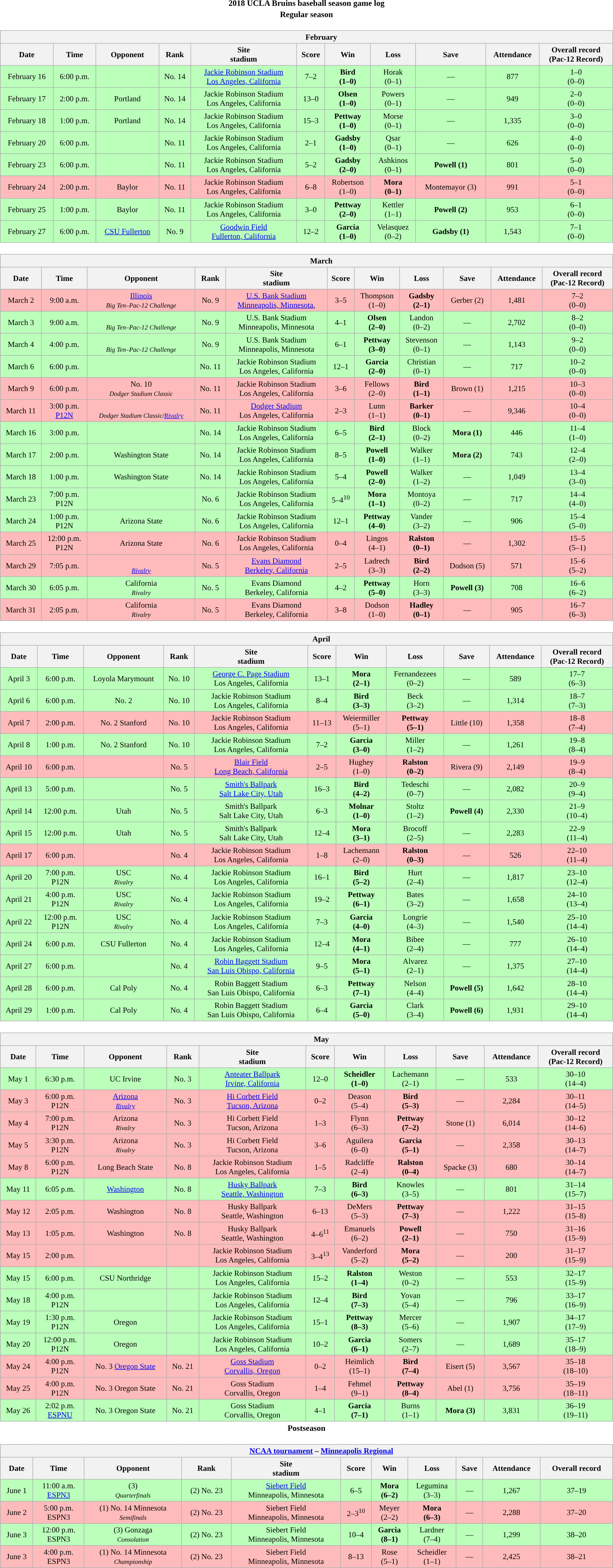<table class="toccolours" width=95% style="clear:both; margin:1.5em auto; text-align:center;">
<tr>
</tr>
<tr>
<th colspan=2>2018 UCLA Bruins baseball season game log</th>
</tr>
<tr>
<th colspan=2>Regular season</th>
</tr>
<tr valign="top">
<td><br><table class="wikitable collapsible collapsed" style="margin:auto; width:100%; text-align:center; font-size:95%">
<tr>
<th colspan=12 style="padding-left:4em;">February</th>
</tr>
<tr>
<th>Date</th>
<th>Time</th>
<th>Opponent</th>
<th>Rank</th>
<th>Site<br>stadium</th>
<th>Score</th>
<th>Win</th>
<th>Loss</th>
<th>Save</th>
<th>Attendance</th>
<th>Overall record<br>(Pac-12 Record)</th>
</tr>
<tr align-"center" bgcolor="#bfb">
<td>February 16</td>
<td>6:00 p.m.</td>
<td></td>
<td>No. 14</td>
<td><a href='#'>Jackie Robinson Stadium</a><br><a href='#'>Los Angeles, California</a></td>
<td>7–2</td>
<td><strong>Bird<br>(1–0)</strong></td>
<td>Horak<br>(0–1)</td>
<td>—</td>
<td>877</td>
<td>1–0<br>(0–0)</td>
</tr>
<tr align="center" bgcolor="#bfb">
<td>February 17</td>
<td>2:00 p.m.</td>
<td>Portland</td>
<td>No. 14</td>
<td>Jackie Robinson Stadium<br>Los Angeles, California</td>
<td>13–0</td>
<td><strong>Olsen<br>(1–0)</strong></td>
<td>Powers<br>(0–1)</td>
<td>—</td>
<td>949</td>
<td>2–0<br>(0–0)</td>
</tr>
<tr align="center" bgcolor="#bfb">
<td>February 18</td>
<td>1:00 p.m.</td>
<td>Portland</td>
<td>No. 14</td>
<td>Jackie Robinson Stadium<br>Los Angeles, California</td>
<td>15–3</td>
<td><strong>Pettway<br>(1–0)</strong></td>
<td>Morse<br>(0–1)</td>
<td>—</td>
<td>1,335</td>
<td>3–0<br>(0–0)</td>
</tr>
<tr align="center" bgcolor="#bfb">
<td>February 20</td>
<td>6:00 p.m.</td>
<td></td>
<td>No. 11</td>
<td>Jackie Robinson Stadium<br>Los Angeles, California</td>
<td>2–1</td>
<td><strong>Gadsby<br>(1–0)</strong></td>
<td>Qsar<br>(0–1)</td>
<td>—</td>
<td>626</td>
<td>4–0<br>(0–0)</td>
</tr>
<tr align="center" bgcolor="#bfb">
<td>February 23</td>
<td>6:00 p.m.</td>
<td></td>
<td>No. 11</td>
<td>Jackie Robinson Stadium<br>Los Angeles, California</td>
<td>5–2</td>
<td><strong>Gadsby<br>(2–0)</strong></td>
<td>Ashkinos<br>(0–1)</td>
<td><strong>Powell (1)</strong></td>
<td>801</td>
<td>5–0<br>(0–0)</td>
</tr>
<tr align="center" bgcolor="#fbb">
<td>February 24</td>
<td>2:00 p.m.</td>
<td>Baylor</td>
<td>No. 11</td>
<td>Jackie Robinson Stadium<br>Los Angeles, California</td>
<td>6–8</td>
<td>Robertson<br>(1–0)</td>
<td><strong>Mora<br>(0–1)</strong></td>
<td>Montemayor (3)</td>
<td>991</td>
<td>5–1<br>(0–0)</td>
</tr>
<tr align="center" bgcolor="#bfb">
<td>February 25</td>
<td>1:00 p.m.</td>
<td>Baylor</td>
<td>No. 11</td>
<td>Jackie Robinson Stadium<br>Los Angeles, California</td>
<td>3–0</td>
<td><strong>Pettway<br>(2–0)</strong></td>
<td>Kettler<br>(1–1)</td>
<td><strong>Powell (2)</strong></td>
<td>953</td>
<td>6–1<br>(0–0)</td>
</tr>
<tr align="center" bgcolor="#bfb">
<td>February 27</td>
<td>6:00 p.m.</td>
<td><a href='#'>CSU Fullerton</a></td>
<td>No. 9</td>
<td><a href='#'>Goodwin Field</a><br><a href='#'>Fullerton, California</a></td>
<td>12–2</td>
<td><strong>Garcia<br>(1–0)</strong></td>
<td>Velasquez<br>(0–2)</td>
<td><strong>Gadsby (1)</strong></td>
<td>1,543</td>
<td>7–1<br>(0–0)</td>
</tr>
</table>
</td>
</tr>
<tr>
<td><br><table class="wikitable collapsible collapsed" style="margin:auto; width:100%; text-align:center; font-size:95%">
<tr>
<th colspan=12 style="padding-left:4em;">March</th>
</tr>
<tr>
<th>Date</th>
<th>Time</th>
<th>Opponent</th>
<th>Rank</th>
<th>Site<br>stadium</th>
<th>Score</th>
<th>Win</th>
<th>Loss</th>
<th>Save</th>
<th>Attendance</th>
<th>Overall record<br>(Pac-12 Record)</th>
</tr>
<tr align"center" bgcolor="#fbb">
<td>March 2</td>
<td>9:00 a.m.</td>
<td><a href='#'>Illinois</a><br><em><small>Big Ten–Pac-12 Challenge</small></em></td>
<td>No. 9</td>
<td><a href='#'>U.S. Bank Stadium</a><br><a href='#'>Minneapolis, Minnesota</a>,</td>
<td>3–5</td>
<td>Thompson<br>(1–0)</td>
<td><strong>Gadsby<br>(2–1)</strong></td>
<td>Gerber (2)</td>
<td>1,481</td>
<td>7–2<br>(0–0)</td>
</tr>
<tr align="center" bgcolor="#bfb">
<td>March 3</td>
<td>9:00 a.m.</td>
<td><br><em><small>Big Ten–Pac-12 Challenge</small></em></td>
<td>No. 9</td>
<td>U.S. Bank Stadium<br>Minneapolis, Minnesota</td>
<td>4–1</td>
<td><strong>Olsen<br>(2–0)</strong></td>
<td>Landon<br>(0–2)</td>
<td>—</td>
<td>2,702</td>
<td>8–2<br>(0–0)</td>
</tr>
<tr align="center" bgcolor="#bfb">
<td>March 4</td>
<td>4:00 p.m.</td>
<td><br><em><small>Big Ten–Pac-12 Challenge</small></em></td>
<td>No. 9</td>
<td>U.S. Bank Stadium<br>Minneapolis, Minnesota</td>
<td>6–1</td>
<td><strong>Pettway<br>(3–0)</strong></td>
<td>Stevenson<br>(0–1)</td>
<td>—</td>
<td>1,143</td>
<td>9–2<br>(0–0)</td>
</tr>
<tr align="center" bgcolor="#bfb">
<td>March 6</td>
<td>6:00 p.m.</td>
<td></td>
<td>No. 11</td>
<td>Jackie Robinson Stadium<br>Los Angeles, California</td>
<td>12–1</td>
<td><strong>Garcia<br>(2–0)</strong></td>
<td>Christian<br>(0–1)</td>
<td>—</td>
<td>717</td>
<td>10–2<br>(0–0)</td>
</tr>
<tr align="center" bgcolor="#fbb">
<td>March 9</td>
<td>6:00 p.m.</td>
<td>No. 10 <br><em><small>Dodger Stadium Classic</small></em></td>
<td>No. 11</td>
<td>Jackie Robinson Stadium<br>Los Angeles, California</td>
<td>3–6</td>
<td>Fellows<br>(2–0)</td>
<td><strong>Bird<br>(1–1)</strong></td>
<td>Brown (1)</td>
<td>1,215</td>
<td>10–3<br>(0–0)</td>
</tr>
<tr align="center" bgcolor="#fbb">
<td>March 11</td>
<td>3:00 p.m.<br><a href='#'>P12N</a></td>
<td><br><em><small>Dodger Stadium Classic/<a href='#'>Rivalry</a></small></em></td>
<td>No. 11</td>
<td><a href='#'>Dodger Stadium</a><br>Los Angeles, California</td>
<td>2–3</td>
<td>Lunn<br>(1–1)</td>
<td><strong>Barker<br>(0–1)</strong></td>
<td>—</td>
<td>9,346</td>
<td>10–4<br>(0–0)</td>
</tr>
<tr align="center" bgcolor="#bfb">
<td>March 16</td>
<td>3:00 p.m.</td>
<td></td>
<td>No. 14</td>
<td>Jackie Robinson Stadium<br>Los Angeles, California</td>
<td>6–5</td>
<td><strong>Bird<br>(2–1)</strong></td>
<td>Block<br>(0–2)</td>
<td><strong>Mora (1)</strong></td>
<td>446</td>
<td>11–4<br>(1–0)</td>
</tr>
<tr align="center" bgcolor="#bfb">
<td>March 17</td>
<td>2:00 p.m.</td>
<td>Washington State</td>
<td>No. 14</td>
<td>Jackie Robinson Stadium<br>Los Angeles, California</td>
<td>8–5</td>
<td><strong>Powell<br>(1–0)</strong></td>
<td>Walker<br>(1–1)</td>
<td><strong>Mora (2)</strong></td>
<td>743</td>
<td>12–4<br>(2–0)</td>
</tr>
<tr align="center" bgcolor="#bfb">
<td>March 18</td>
<td>1:00 p.m.</td>
<td>Washington State</td>
<td>No. 14</td>
<td>Jackie Robinson Stadium<br>Los Angeles, California</td>
<td>5–4</td>
<td><strong>Powell<br>(2–0)</strong></td>
<td>Walker<br>(1–2)</td>
<td>—</td>
<td>1,049</td>
<td>13–4<br>(3–0)</td>
</tr>
<tr align="center" bgcolor="#bfb">
<td>March 23</td>
<td>7:00 p.m.<br>P12N</td>
<td></td>
<td>No. 6</td>
<td>Jackie Robinson Stadium<br>Los Angeles, California</td>
<td>5–4<sup>10</sup></td>
<td><strong>Mora<br>(1–1)</strong></td>
<td>Montoya<br>(0–2)</td>
<td>—</td>
<td>717</td>
<td>14–4<br>(4–0)</td>
</tr>
<tr align="center" bgcolor="#bfb">
<td>March 24</td>
<td>1:00 p.m.<br>P12N</td>
<td>Arizona State</td>
<td>No. 6</td>
<td>Jackie Robinson Stadium<br>Los Angeles, California</td>
<td>12–1</td>
<td><strong>Pettway<br>(4–0)</strong></td>
<td>Vander<br>(3–2)</td>
<td>—</td>
<td>906</td>
<td>15–4<br>(5–0)</td>
</tr>
<tr align="center" bgcolor="#fbb">
<td>March 25</td>
<td>12:00 p.m.<br>P12N</td>
<td>Arizona State</td>
<td>No. 6</td>
<td>Jackie Robinson Stadium<br>Los Angeles, California</td>
<td>0–4</td>
<td>Lingos<br>(4–1)</td>
<td><strong>Ralston<br>(0–1)</strong></td>
<td>—</td>
<td>1,302</td>
<td>15–5<br>(5–1)</td>
</tr>
<tr align="center" bgcolor="#fbb">
<td>March 29</td>
<td>7:05 p.m.</td>
<td><br><em><small><a href='#'>Rivalry</a></small></em></td>
<td>No. 5</td>
<td><a href='#'>Evans Diamond</a><br><a href='#'>Berkeley, California</a></td>
<td>2–5</td>
<td>Ladrech<br>(3–3)</td>
<td><strong>Bird<br>(2–2)</strong></td>
<td>Dodson (5)</td>
<td>571</td>
<td>15–6<br>(5–2)</td>
</tr>
<tr align="center" bgcolor="#bfb">
<td>March 30</td>
<td>6:05 p.m.</td>
<td>California<br><small><em>Rivalry</em></small></td>
<td>No. 5</td>
<td>Evans Diamond<br>Berkeley, California</td>
<td>4–2</td>
<td><strong>Pettway<br>(5–0)</strong></td>
<td>Horn<br>(3–3)</td>
<td><strong>Powell (3)</strong></td>
<td>708</td>
<td>16–6<br>(6–2)</td>
</tr>
<tr align="center" bgcolor="#fbb">
<td>March 31</td>
<td>2:05 p.m.</td>
<td>California<br><small><em>Rivalry</em></small></td>
<td>No. 5</td>
<td>Evans Diamond<br>Berkeley, California</td>
<td>3–8</td>
<td>Dodson<br>(1–0)</td>
<td><strong>Hadley<br>(0–1)</strong></td>
<td>—</td>
<td>905</td>
<td>16–7<br>(6–3)</td>
</tr>
</table>
</td>
</tr>
<tr>
<td><br><table class="wikitable collapsible collapsed" style="margin:auto; width:100%; text-align:center; font-size:95%">
<tr>
<th colspan=12 style="padding-left:4em;">April</th>
</tr>
<tr>
<th>Date</th>
<th>Time</th>
<th>Opponent</th>
<th>Rank</th>
<th>Site<br>stadium</th>
<th>Score</th>
<th>Win</th>
<th>Loss</th>
<th>Save</th>
<th>Attendance</th>
<th>Overall record<br>(Pac-12 Record)</th>
</tr>
<tr align="center" bgcolor="#bfb">
<td>April 3</td>
<td>6:00 p.m.</td>
<td>Loyola Marymount</td>
<td>No. 10</td>
<td><a href='#'>George C. Page Stadium</a><br>Los Angeles, California</td>
<td>13–1</td>
<td><strong>Mora<br>(2–1)</strong></td>
<td>Fernandezees<br>(0–2)</td>
<td>—</td>
<td>589</td>
<td>17–7<br>(6–3)</td>
</tr>
<tr align="center" bgcolor="#bfb">
<td>April 6</td>
<td>6:00 p.m.</td>
<td>No. 2 </td>
<td>No. 10</td>
<td>Jackie Robinson Stadium<br>Los Angeles, California</td>
<td>8–4</td>
<td><strong>Bird<br>(3–3)</strong></td>
<td>Beck<br>(3–2)</td>
<td>—</td>
<td>1,314</td>
<td>18–7<br>(7–3)</td>
</tr>
<tr align="center" bgcolor="#fbb">
<td>April 7</td>
<td>2:00 p.m.</td>
<td>No. 2 Stanford</td>
<td>No. 10</td>
<td>Jackie Robinson Stadium<br>Los Angeles, California</td>
<td>11–13</td>
<td>Weiermiller<br>(5–1)</td>
<td><strong>Pettway<br>(5–1)</strong></td>
<td>Little (10)</td>
<td>1,358</td>
<td>18–8<br>(7–4)</td>
</tr>
<tr align="center" bgcolor="#bfb">
<td>April 8</td>
<td>1:00 p.m.</td>
<td>No. 2 Stanford</td>
<td>No. 10</td>
<td>Jackie Robinson Stadium<br>Los Angeles, California</td>
<td>7–2</td>
<td><strong>Garcia<br>(3–0)</strong></td>
<td>Miller<br>(1–2)</td>
<td>—</td>
<td>1,261</td>
<td>19–8<br>(8–4)</td>
</tr>
<tr align="center" bgcolor="#fbb">
<td>April 10</td>
<td>6:00 p.m.</td>
<td></td>
<td>No. 5</td>
<td><a href='#'>Blair Field</a><br><a href='#'>Long Beach, California</a></td>
<td>2–5</td>
<td>Hughey<br>(1–0)</td>
<td><strong>Ralston<br>(0–2)</strong></td>
<td>Rivera (9)</td>
<td>2,149</td>
<td>19–9<br>(8–4)</td>
</tr>
<tr align="center" bgcolor="#bfb">
<td>April 13</td>
<td>5:00 p.m.</td>
<td></td>
<td>No. 5</td>
<td><a href='#'>Smith's Ballpark</a><br><a href='#'>Salt Lake City, Utah</a></td>
<td>16–3</td>
<td><strong>Bird<br>(4–2)</strong></td>
<td>Tedeschi<br>(0–7)</td>
<td>—</td>
<td>2,082</td>
<td>20–9<br>(9–4)</td>
</tr>
<tr align="center" bgcolor="#bfb">
<td>April 14</td>
<td>12:00 p.m.</td>
<td>Utah</td>
<td>No. 5</td>
<td>Smith's Ballpark<br>Salt Lake City, Utah</td>
<td>6–3</td>
<td><strong>Molnar<br>(1–0)</strong></td>
<td>Stoltz<br>(1–2)</td>
<td><strong>Powell (4)</strong></td>
<td>2,330</td>
<td>21–9<br>(10–4)</td>
</tr>
<tr align="center" bgcolor="#bfb">
<td>April 15</td>
<td>12:00 p.m.</td>
<td>Utah</td>
<td>No. 5</td>
<td>Smith's Ballpark<br>Salt Lake City, Utah</td>
<td>12–4</td>
<td><strong>Mora<br>(3–1)</strong></td>
<td>Brocoff<br>(2–5)</td>
<td>—</td>
<td>2,283</td>
<td>22–9<br>(11–4)</td>
</tr>
<tr align="center" bgcolor="#fbb">
<td>April 17</td>
<td>6:00 p.m.</td>
<td></td>
<td>No. 4</td>
<td>Jackie Robinson Stadium<br>Los Angeles, California</td>
<td>1–8</td>
<td>Lachemann<br>(2–0)</td>
<td><strong>Ralston<br>(0–3)</strong></td>
<td>—</td>
<td>526</td>
<td>22–10<br>(11–4)</td>
</tr>
<tr align="center" bgcolor="#bfb">
<td>April 20</td>
<td>7:00 p.m.<br>P12N</td>
<td>USC<br><em><small>Rivalry</small></em></td>
<td>No. 4</td>
<td>Jackie Robinson Stadium<br>Los Angeles, California</td>
<td>16–1</td>
<td><strong>Bird<br>(5–2)</strong></td>
<td>Hurt<br>(2–4)</td>
<td>—</td>
<td>1,817</td>
<td>23–10<br>(12–4)</td>
</tr>
<tr align="center" bgcolor="#bfb">
<td>April 21</td>
<td>4:00 p.m.<br>P12N</td>
<td>USC<br><em><small>Rivalry</small></em></td>
<td>No. 4</td>
<td>Jackie Robinson Stadium<br>Los Angeles, California</td>
<td>19–2</td>
<td><strong>Pettway<br>(6–1)</strong></td>
<td>Bates<br>(3–2)</td>
<td>—</td>
<td>1,658</td>
<td>24–10<br>(13–4)</td>
</tr>
<tr align-"center" bgcolor="#bfb">
<td>April 22</td>
<td>12:00 p.m.<br>P12N</td>
<td>USC<br><em><small>Rivalry</small></em></td>
<td>No. 4</td>
<td>Jackie Robinson Stadium<br>Los Angeles, California</td>
<td>7–3</td>
<td><strong>Garcia<br>(4–0)</strong></td>
<td>Longrie<br>(4–3)</td>
<td>—</td>
<td>1,540</td>
<td>25–10<br>(14–4)</td>
</tr>
<tr align="center" bgcolor="#bfb">
<td>April 24</td>
<td>6:00 p.m.</td>
<td>CSU Fullerton</td>
<td>No. 4</td>
<td>Jackie Robinson Stadium<br>Los Angeles, California</td>
<td>12–4</td>
<td><strong>Mora<br>(4–1)</strong></td>
<td>Bibee<br>(2–4)</td>
<td>—</td>
<td>777</td>
<td>26–10<br>(14–4)</td>
</tr>
<tr align="center" bgcolor="#bfb">
<td>April 27</td>
<td>6:00 p.m.</td>
<td></td>
<td>No. 4</td>
<td><a href='#'>Robin Baggett Stadium</a><br><a href='#'>San Luis Obispo, California</a></td>
<td>9–5</td>
<td><strong>Mora<br>(5–1)</strong></td>
<td>Alvarez<br>(2–1)</td>
<td>—</td>
<td>1,375</td>
<td>27–10<br>(14–4)</td>
</tr>
<tr align="center" bgcolor="#bfb">
<td>April 28</td>
<td>6:00 p.m.</td>
<td>Cal Poly</td>
<td>No. 4</td>
<td>Robin Baggett Stadium<br>San Luis Obispo, California</td>
<td>6–3</td>
<td><strong>Pettway<br>(7–1)</strong></td>
<td>Nelson<br>(4–4)</td>
<td><strong>Powell (5)</strong></td>
<td>1,642</td>
<td>28–10<br>(14–4)</td>
</tr>
<tr align="center" bgcolor="#bfb">
<td>April 29</td>
<td>1:00 p.m.</td>
<td>Cal Poly</td>
<td>No. 4</td>
<td>Robin Baggett Stadium<br>San Luis Obispo, California</td>
<td>6–4</td>
<td><strong>Garcia<br>(5–0)</strong></td>
<td>Clark<br>(3–4)</td>
<td><strong>Powell (6)</strong></td>
<td>1,931</td>
<td>29–10<br>(14–4)</td>
</tr>
</table>
</td>
</tr>
<tr>
<td><br><table class="wikitable collapsible collapsed" style="margin:auto; width:100%; text-align:center; font-size:95%">
<tr>
<th colspan=12 style="padding-left:4em;">May</th>
</tr>
<tr>
<th>Date</th>
<th>Time</th>
<th>Opponent</th>
<th>Rank</th>
<th>Site<br>stadium</th>
<th>Score</th>
<th>Win</th>
<th>Loss</th>
<th>Save</th>
<th>Attendance</th>
<th>Overall record<br>(Pac-12 Record)</th>
</tr>
<tr align="center" bgcolor="#bfb">
<td>May 1</td>
<td>6:30 p.m.</td>
<td>UC Irvine</td>
<td>No. 3</td>
<td><a href='#'>Anteater Ballpark</a><br><a href='#'>Irvine, California</a></td>
<td>12–0</td>
<td><strong>Scheidler<br>(1–0)</strong></td>
<td>Lachemann<br>(2–1)</td>
<td>—</td>
<td>533</td>
<td>30–10<br>(14–4)</td>
</tr>
<tr align="center" bgcolor="#fbb">
<td>May 3</td>
<td>6:00 p.m.<br>P12N</td>
<td><a href='#'>Arizona</a><br><em><small><a href='#'>Rivalry</a></small></em></td>
<td>No. 3</td>
<td><a href='#'>Hi Corbett Field</a><br><a href='#'>Tucson, Arizona</a></td>
<td>0–2</td>
<td>Deason<br>(5–4)</td>
<td><strong>Bird<br>(5–3)</strong></td>
<td>—</td>
<td>2,284</td>
<td>30–11<br>(14–5)</td>
</tr>
<tr align="center" bgcolor="#fbb">
<td>May 4</td>
<td>7:00 p.m.<br>P12N</td>
<td>Arizona<br><em><small>Rivalry</small></em></td>
<td>No. 3</td>
<td>Hi Corbett Field<br>Tucson, Arizona</td>
<td>1–3</td>
<td>Flynn<br>(6–3)</td>
<td><strong>Pettway<br>(7–2)</strong></td>
<td>Stone (1)</td>
<td>6,014</td>
<td>30–12<br>(14–6)</td>
</tr>
<tr align="center" bgcolor="#fbb">
<td>May 5</td>
<td>3:30 p.m.<br>P12N</td>
<td>Arizona<br><em><small>Rivalry</small></em></td>
<td>No. 3</td>
<td>Hi Corbett Field<br>Tucson, Arizona</td>
<td>3–6</td>
<td>Aguilera<br>(6–0)</td>
<td><strong>Garcia<br>(5–1)</strong></td>
<td>—</td>
<td>2,358</td>
<td>30–13<br>(14–7)</td>
</tr>
<tr align="center" bgcolor="#fbb">
<td>May 8</td>
<td>6:00 p.m.<br>P12N</td>
<td>Long Beach State</td>
<td>No. 8</td>
<td>Jackie Robinson Stadium<br>Los Angeles, California</td>
<td>1–5</td>
<td>Radcliffe<br>(2–4)</td>
<td><strong>Ralston<br>(0–4)</strong></td>
<td>Spacke (3)</td>
<td>680</td>
<td>30–14<br>(14–7)</td>
</tr>
<tr align="center" bgcolor="#bfb">
<td>May 11</td>
<td>6:05 p.m.</td>
<td><a href='#'>Washington</a></td>
<td>No. 8</td>
<td><a href='#'>Husky Ballpark</a><br><a href='#'>Seattle, Washington</a></td>
<td>7–3</td>
<td><strong>Bird<br>(6–3)</strong></td>
<td>Knowles<br>(3–5)</td>
<td>—</td>
<td>801</td>
<td>31–14<br>(15–7)</td>
</tr>
<tr align="center" bgcolor="#fbb">
<td>May 12</td>
<td>2:05 p.m.</td>
<td>Washington</td>
<td>No. 8</td>
<td>Husky Ballpark<br>Seattle, Washington</td>
<td>6–13</td>
<td>DeMers<br>(5–3)</td>
<td><strong>Pettway<br>(7–3)</strong></td>
<td>—</td>
<td>1,222</td>
<td>31–15<br>(15–8)</td>
</tr>
<tr align="center" bgcolor="#fbb">
<td>May 13</td>
<td>1:05 p.m.</td>
<td>Washington</td>
<td>No. 8</td>
<td>Husky Ballpark<br>Seattle, Washington</td>
<td>4–6<sup>11</sup></td>
<td>Emanuels<br>(6–2)</td>
<td><strong>Powell<br>(2–1)</strong></td>
<td>—</td>
<td>750</td>
<td>31–16<br>(15–9)</td>
</tr>
<tr align="center" bgcolor="#fbb">
<td>May 15</td>
<td>2:00 p.m.</td>
<td></td>
<td></td>
<td>Jackie Robinson Stadium<br>Los Angeles, California</td>
<td>3–4<sup>13</sup></td>
<td>Vanderford<br>(5–2)</td>
<td><strong>Mora<br>(5–2)</strong></td>
<td>—</td>
<td>200</td>
<td>31–17<br>(15–9)</td>
</tr>
<tr align="center" bgcolor="#bfb">
<td>May 15</td>
<td>6:00 p.m.</td>
<td>CSU Northridge</td>
<td></td>
<td>Jackie Robinson Stadium<br>Los Angeles, California</td>
<td>15–2</td>
<td><strong>Ralston<br>(1–4)</strong></td>
<td>Weston<br>(0–2)</td>
<td>—</td>
<td>553</td>
<td>32–17<br>(15–9)</td>
</tr>
<tr align="center" bgcolor="#bfb">
<td>May 18</td>
<td>4:00 p.m.<br>P12N</td>
<td></td>
<td></td>
<td>Jackie Robinson Stadium<br>Los Angeles, California</td>
<td>12–4</td>
<td><strong>Bird<br>(7–3)</strong></td>
<td>Yovan<br>(5–4)</td>
<td>—</td>
<td>796</td>
<td>33–17<br>(16–9)</td>
</tr>
<tr align="center" bgcolor="#bfb">
<td>May 19</td>
<td>1:30 p.m.<br>P12N</td>
<td>Oregon</td>
<td></td>
<td>Jackie Robinson Stadium<br>Los Angeles, California</td>
<td>15–1</td>
<td><strong>Pettway<br>(8–3)</strong></td>
<td>Mercer<br>(5–6)</td>
<td>—</td>
<td>1,907</td>
<td>34–17<br>(17–9)</td>
</tr>
<tr align="center" bgcolor="#bfb">
<td>May 20</td>
<td>12:00 p.m.<br>P12N</td>
<td>Oregon</td>
<td></td>
<td>Jackie Robinson Stadium<br>Los Angeles, California</td>
<td>10–2</td>
<td><strong>Garcia<br>(6–1)</strong></td>
<td>Somers<br>(2–7)</td>
<td>—</td>
<td>1,689</td>
<td>35–17<br>(18–9)</td>
</tr>
<tr align="center" bgcolor="#fbb">
<td>May 24</td>
<td>4:00 p.m.<br>P12N</td>
<td>No. 3 <a href='#'>Oregon State</a></td>
<td>No. 21</td>
<td><a href='#'>Goss Stadium</a><br><a href='#'>Corvallis, Oregon</a></td>
<td>0–2</td>
<td>Heimlich<br>(15–1)</td>
<td><strong>Bird<br>(7–4)</strong></td>
<td>Eisert (5)</td>
<td>3,567</td>
<td>35–18<br>(18–10)</td>
</tr>
<tr align="center" bgcolor="#fbb">
<td>May 25</td>
<td>4:00 p.m.<br>P12N</td>
<td>No. 3 Oregon State</td>
<td>No. 21</td>
<td>Goss Stadium<br>Corvallis, Oregon</td>
<td>1–4</td>
<td>Fehmel<br>(9–1)</td>
<td><strong>Pettway<br>(8–4)</strong></td>
<td>Abel (1)</td>
<td>3,756</td>
<td>35–19<br>(18–11)</td>
</tr>
<tr align="center" bgcolor="#bfb">
<td>May 26</td>
<td>2:02 p.m.<br><a href='#'>ESPNU</a></td>
<td>No. 3 Oregon State</td>
<td>No. 21</td>
<td>Goss Stadium<br>Corvallis, Oregon</td>
<td>4–1</td>
<td><strong>Garcia<br>(7–1)</strong></td>
<td>Burns<br>(1–1)</td>
<td><strong>Mora (3)</strong></td>
<td>3,831</td>
<td>36–19<br>(19–11)</td>
</tr>
</table>
</td>
</tr>
<tr>
<th colspan=2>Postseason</th>
</tr>
<tr valign="top">
<td><br><table class="wikitable collapsible collapsed" style="margin:auto; width:100%; text-align:center; font-size:95%">
<tr>
<th colspan=12 style="padding-left:4em;"><a href='#'><span>NCAA tournament</span></a> – <a href='#'><span>Minneapolis Regional</span></a></th>
</tr>
<tr>
<th>Date</th>
<th>Time</th>
<th>Opponent</th>
<th>Rank</th>
<th>Site<br>stadium</th>
<th>Score</th>
<th>Win</th>
<th>Loss</th>
<th>Save</th>
<th>Attendance</th>
<th>Overall record</th>
</tr>
<tr align="center" bgcolor="#bfb">
<td>June 1</td>
<td>11:00 a.m.<br><a href='#'>ESPN3</a></td>
<td>(3) <br><em><small>Quarterfinals</small></em></td>
<td>(2) No. 23</td>
<td><a href='#'>Siebert Field</a><br>Minneapolis, Minnesota</td>
<td>6–5</td>
<td><strong>Mora<br>(6–2)</strong></td>
<td>Legumina<br>(3–3)</td>
<td>—</td>
<td>1,267</td>
<td>37–19</td>
</tr>
<tr align="center" bgcolor="#fbb">
<td>June 2</td>
<td>5:00 p.m.<br>ESPN3</td>
<td>(1) No. 14 Minnesota<br><em><small>Semifinals</small></em></td>
<td>(2) No. 23</td>
<td>Siebert Field<br>Minneapolis, Minnesota</td>
<td>2–3<sup>10</sup></td>
<td>Meyer<br>(2–2)</td>
<td><strong>Mora<br>(6–3)</strong></td>
<td>—</td>
<td>2,288</td>
<td>37–20</td>
</tr>
<tr align="center" bgcolor="#bfb">
<td>June 3</td>
<td>12:00 p.m.<br>ESPN3</td>
<td>(3) Gonzaga<br><em><small>Consolation</small></em></td>
<td>(2) No. 23</td>
<td>Siebert Field<br>Minneapolis, Minnesota</td>
<td>10–4</td>
<td><strong>Garcia<br>(8–1)</strong></td>
<td>Lardner<br>(7–4)</td>
<td>—</td>
<td>1,299</td>
<td>38–20</td>
</tr>
<tr align="center" bgcolor="#fbb">
<td>June 3</td>
<td>4:00 p.m.<br>ESPN3</td>
<td>(1) No. 14 Minnesota<br><em><small>Championship</small></em></td>
<td>(2) No. 23</td>
<td>Siebert Field<br>Minneapolis, Minnesota</td>
<td>8–13</td>
<td>Rose<br>(5–1)</td>
<td>Scheidler<br>(1–1)</td>
<td>—</td>
<td>2,425</td>
<td>38–21</td>
</tr>
</table>
</td>
</tr>
<tr>
<td> </td>
</tr>
</table>
